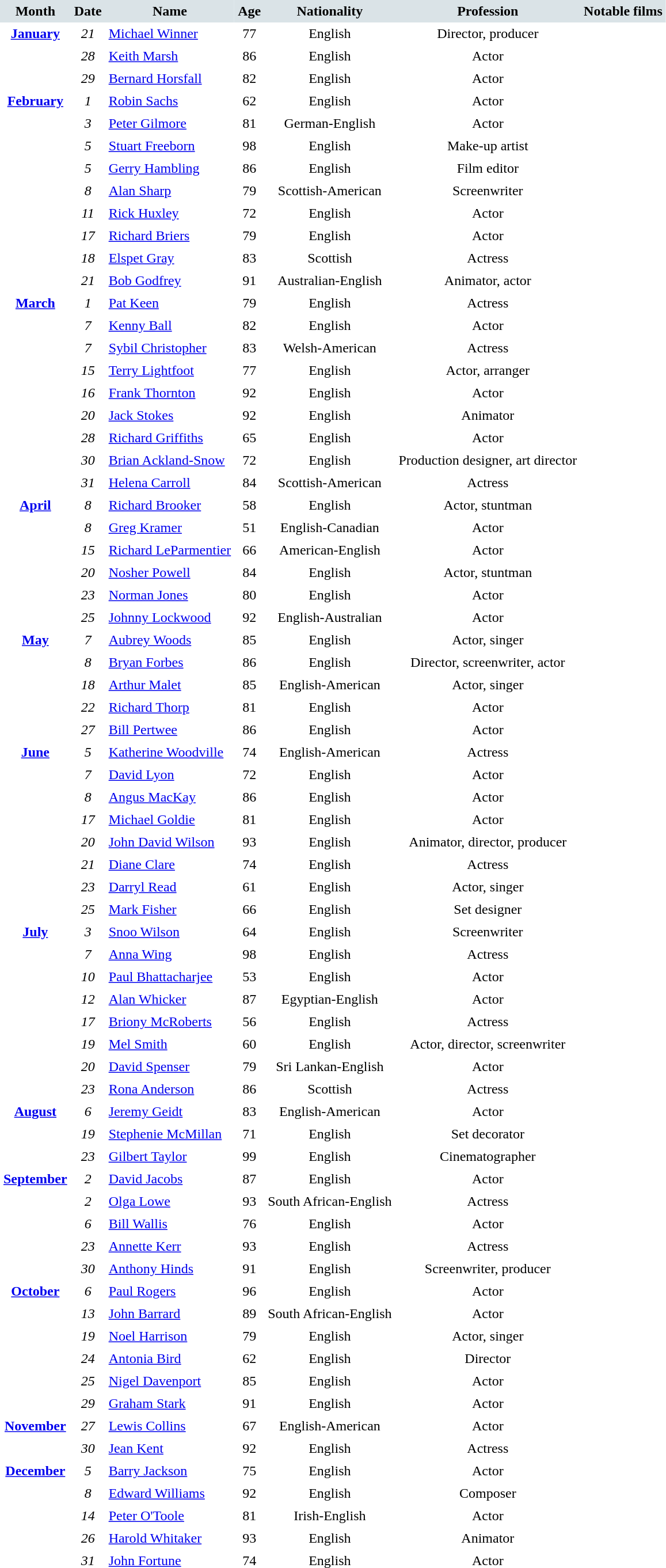<table cellspacing="0" cellpadding="4" border="0">
<tr style="background:#dae3e7; text-align:center;">
<th>Month</th>
<th>Date</th>
<th>Name</th>
<th>Age</th>
<th>Nationality</th>
<th>Profession</th>
<th>Notable films</th>
</tr>
<tr valign="top">
<th rowspan=3 style="text-align:center; vertical-align:top;"><a href='#'>January</a></th>
<td style="text-align:center;"><em>21</em></td>
<td><a href='#'>Michael Winner</a></td>
<td style="text-align:center;">77</td>
<td style="text-align:center;">English</td>
<td style="text-align:center;">Director, producer</td>
<td></td>
</tr>
<tr>
<td style="text-align:center;"><em>28</em></td>
<td><a href='#'>Keith Marsh</a></td>
<td style="text-align:center;">86</td>
<td style="text-align:center;">English</td>
<td style="text-align:center;">Actor</td>
<td></td>
</tr>
<tr>
<td style="text-align:center;"><em>29</em></td>
<td><a href='#'>Bernard Horsfall</a></td>
<td style="text-align:center;">82</td>
<td style="text-align:center;">English</td>
<td style="text-align:center;">Actor</td>
<td></td>
</tr>
<tr>
<th rowspan=9 style="text-align:center; vertical-align:top;"><a href='#'>February</a></th>
<td style="text-align:center;"><em>1</em></td>
<td><a href='#'>Robin Sachs</a></td>
<td style="text-align:center;">62</td>
<td style="text-align:center;">English</td>
<td style="text-align:center;">Actor</td>
<td></td>
</tr>
<tr>
<td style="text-align:center;"><em>3</em></td>
<td><a href='#'>Peter Gilmore</a></td>
<td style="text-align:center;">81</td>
<td style="text-align:center;">German-English</td>
<td style="text-align:center;">Actor</td>
<td></td>
</tr>
<tr>
<td style="text-align:center;"><em>5</em></td>
<td><a href='#'>Stuart Freeborn</a></td>
<td style="text-align:center;">98</td>
<td style="text-align:center;">English</td>
<td style="text-align:center;">Make-up artist</td>
<td></td>
</tr>
<tr>
<td style="text-align:center;"><em>5</em></td>
<td><a href='#'>Gerry Hambling</a></td>
<td style="text-align:center;">86</td>
<td style="text-align:center;">English</td>
<td style="text-align:center;">Film editor</td>
<td></td>
</tr>
<tr>
<td style="text-align:center;"><em>8</em></td>
<td><a href='#'>Alan Sharp</a></td>
<td style="text-align:center;">79</td>
<td style="text-align:center;">Scottish-American</td>
<td style="text-align:center;">Screenwriter</td>
<td></td>
</tr>
<tr>
<td style="text-align:center;"><em>11</em></td>
<td><a href='#'>Rick Huxley</a></td>
<td style="text-align:center;">72</td>
<td style="text-align:center;">English</td>
<td style="text-align:center;">Actor</td>
<td></td>
</tr>
<tr>
<td style="text-align:center;"><em>17</em></td>
<td><a href='#'>Richard Briers</a></td>
<td style="text-align:center;">79</td>
<td style="text-align:center;">English</td>
<td style="text-align:center;">Actor</td>
<td></td>
</tr>
<tr>
<td style="text-align:center;"><em>18</em></td>
<td><a href='#'>Elspet Gray</a></td>
<td style="text-align:center;">83</td>
<td style="text-align:center;">Scottish</td>
<td style="text-align:center;">Actress</td>
<td></td>
</tr>
<tr>
<td style="text-align:center;"><em>21</em></td>
<td><a href='#'>Bob Godfrey</a></td>
<td style="text-align:center;">91</td>
<td style="text-align:center;">Australian-English</td>
<td style="text-align:center;">Animator, actor</td>
<td></td>
</tr>
<tr>
<td rowspan=9 style="text-align:center; vertical-align:top;"><strong><a href='#'>March</a></strong></td>
<td style="text-align:center;"><em>1</em></td>
<td><a href='#'>Pat Keen</a></td>
<td style="text-align:center;">79</td>
<td style="text-align:center;">English</td>
<td style="text-align:center;">Actress</td>
<td></td>
</tr>
<tr>
<td style="text-align:center;"><em>7</em></td>
<td><a href='#'>Kenny Ball</a></td>
<td style="text-align:center;">82</td>
<td style="text-align:center;">English</td>
<td style="text-align:center;">Actor</td>
<td></td>
</tr>
<tr>
<td style="text-align:center;"><em>7</em></td>
<td><a href='#'>Sybil Christopher</a></td>
<td style="text-align:center;">83</td>
<td style="text-align:center;">Welsh-American</td>
<td style="text-align:center;">Actress</td>
<td></td>
</tr>
<tr>
<td style="text-align:center;"><em>15</em></td>
<td><a href='#'>Terry Lightfoot</a></td>
<td style="text-align:center;">77</td>
<td style="text-align:center;">English</td>
<td style="text-align:center;">Actor, arranger</td>
<td></td>
</tr>
<tr>
<td style="text-align:center;"><em>16</em></td>
<td><a href='#'>Frank Thornton</a></td>
<td style="text-align:center;">92</td>
<td style="text-align:center;">English</td>
<td style="text-align:center;">Actor</td>
<td></td>
</tr>
<tr>
<td style="text-align:center;"><em>20</em></td>
<td><a href='#'>Jack Stokes</a></td>
<td style="text-align:center;">92</td>
<td style="text-align:center;">English</td>
<td style="text-align:center;">Animator</td>
<td></td>
</tr>
<tr>
<td style="text-align:center;"><em>28</em></td>
<td><a href='#'>Richard Griffiths</a></td>
<td style="text-align:center;">65</td>
<td style="text-align:center;">English</td>
<td style="text-align:center;">Actor</td>
<td></td>
</tr>
<tr>
<td style="text-align:center;"><em>30</em></td>
<td><a href='#'>Brian Ackland-Snow</a></td>
<td style="text-align:center;">72</td>
<td style="text-align:center;">English</td>
<td style="text-align:center;">Production designer, art director</td>
<td></td>
</tr>
<tr>
<td style="text-align:center;"><em>31</em></td>
<td><a href='#'>Helena Carroll</a></td>
<td style="text-align:center;">84</td>
<td style="text-align:center;">Scottish-American</td>
<td style="text-align:center;">Actress</td>
<td></td>
</tr>
<tr>
<td rowspan=6 style="text-align:center; vertical-align:top;"><strong><a href='#'>April</a></strong></td>
<td style="text-align:center;"><em>8</em></td>
<td><a href='#'>Richard Brooker</a></td>
<td style="text-align:center;">58</td>
<td style="text-align:center;">English</td>
<td style="text-align:center;">Actor, stuntman</td>
<td></td>
</tr>
<tr>
<td style="text-align:center;"><em>8</em></td>
<td><a href='#'>Greg Kramer</a></td>
<td style="text-align:center;">51</td>
<td style="text-align:center;">English-Canadian</td>
<td style="text-align:center;">Actor</td>
<td></td>
</tr>
<tr>
<td style="text-align:center;"><em>15</em></td>
<td><a href='#'>Richard LeParmentier</a></td>
<td style="text-align:center;">66</td>
<td style="text-align:center;">American-English</td>
<td style="text-align:center;">Actor</td>
<td></td>
</tr>
<tr>
<td style="text-align:center;"><em>20</em></td>
<td><a href='#'>Nosher Powell</a></td>
<td style="text-align:center;">84</td>
<td style="text-align:center;">English</td>
<td style="text-align:center;">Actor, stuntman</td>
<td></td>
</tr>
<tr>
<td style="text-align:center;"><em>23</em></td>
<td><a href='#'>Norman Jones</a></td>
<td style="text-align:center;">80</td>
<td style="text-align:center;">English</td>
<td style="text-align:center;">Actor</td>
<td></td>
</tr>
<tr>
<td style="text-align:center;"><em>25</em></td>
<td><a href='#'>Johnny Lockwood</a></td>
<td style="text-align:center;">92</td>
<td style="text-align:center;">English-Australian</td>
<td style="text-align:center;">Actor</td>
<td></td>
</tr>
<tr>
<td rowspan=5 style="text-align:center; vertical-align:top;"><strong><a href='#'>May</a></strong></td>
<td style="text-align:center;"><em>7</em></td>
<td><a href='#'>Aubrey Woods</a></td>
<td style="text-align:center;">85</td>
<td style="text-align:center;">English</td>
<td style="text-align:center;">Actor, singer</td>
<td></td>
</tr>
<tr>
<td style="text-align:center;"><em>8</em></td>
<td><a href='#'>Bryan Forbes</a></td>
<td style="text-align:center;">86</td>
<td style="text-align:center;">English</td>
<td style="text-align:center;">Director, screenwriter, actor</td>
<td></td>
</tr>
<tr>
<td style="text-align:center;"><em>18</em></td>
<td><a href='#'>Arthur Malet</a></td>
<td style="text-align:center;">85</td>
<td style="text-align:center;">English-American</td>
<td style="text-align:center;">Actor, singer</td>
<td></td>
</tr>
<tr>
<td style="text-align:center;"><em>22</em></td>
<td><a href='#'>Richard Thorp</a></td>
<td style="text-align:center;">81</td>
<td style="text-align:center;">English</td>
<td style="text-align:center;">Actor</td>
<td></td>
</tr>
<tr>
<td style="text-align:center;"><em>27</em></td>
<td><a href='#'>Bill Pertwee</a></td>
<td style="text-align:center;">86</td>
<td style="text-align:center;">English</td>
<td style="text-align:center;">Actor</td>
<td></td>
</tr>
<tr>
<td rowspan=8 style="text-align:center; vertical-align:top;"><strong><a href='#'>June</a></strong></td>
<td style="text-align:center;"><em>5</em></td>
<td><a href='#'>Katherine Woodville</a></td>
<td style="text-align:center;">74</td>
<td style="text-align:center;">English-American</td>
<td style="text-align:center;">Actress</td>
<td></td>
</tr>
<tr>
<td style="text-align:center;"><em>7</em></td>
<td><a href='#'>David Lyon</a></td>
<td style="text-align:center;">72</td>
<td style="text-align:center;">English</td>
<td style="text-align:center;">Actor</td>
<td></td>
</tr>
<tr>
<td style="text-align:center;"><em>8</em></td>
<td><a href='#'>Angus MacKay</a></td>
<td style="text-align:center;">86</td>
<td style="text-align:center;">English</td>
<td style="text-align:center;">Actor</td>
<td></td>
</tr>
<tr>
<td style="text-align:center;"><em>17</em></td>
<td><a href='#'>Michael Goldie</a></td>
<td style="text-align:center;">81</td>
<td style="text-align:center;">English</td>
<td style="text-align:center;">Actor</td>
<td></td>
</tr>
<tr>
<td style="text-align:center;"><em>20</em></td>
<td><a href='#'>John David Wilson</a></td>
<td style="text-align:center;">93</td>
<td style="text-align:center;">English</td>
<td style="text-align:center;">Animator, director, producer</td>
<td></td>
</tr>
<tr>
<td style="text-align:center;"><em>21</em></td>
<td><a href='#'>Diane Clare</a></td>
<td style="text-align:center;">74</td>
<td style="text-align:center;">English</td>
<td style="text-align:center;">Actress</td>
<td></td>
</tr>
<tr>
<td style="text-align:center;"><em>23</em></td>
<td><a href='#'>Darryl Read</a></td>
<td style="text-align:center;">61</td>
<td style="text-align:center;">English</td>
<td style="text-align:center;">Actor, singer</td>
<td></td>
</tr>
<tr>
<td style="text-align:center;"><em>25</em></td>
<td><a href='#'>Mark Fisher</a></td>
<td style="text-align:center;">66</td>
<td style="text-align:center;">English</td>
<td style="text-align:center;">Set designer</td>
<td></td>
</tr>
<tr>
<td rowspan=8 style="text-align:center; vertical-align:top;"><strong><a href='#'>July</a></strong></td>
<td style="text-align:center;"><em>3</em></td>
<td><a href='#'>Snoo Wilson</a></td>
<td style="text-align:center;">64</td>
<td style="text-align:center;">English</td>
<td style="text-align:center;">Screenwriter</td>
<td></td>
</tr>
<tr>
<td style="text-align:center;"><em>7</em></td>
<td><a href='#'>Anna Wing</a></td>
<td style="text-align:center;">98</td>
<td style="text-align:center;">English</td>
<td style="text-align:center;">Actress</td>
<td></td>
</tr>
<tr>
<td style="text-align:center;"><em>10</em></td>
<td><a href='#'>Paul Bhattacharjee</a></td>
<td style="text-align:center;">53</td>
<td style="text-align:center;">English</td>
<td style="text-align:center;">Actor</td>
<td></td>
</tr>
<tr>
<td style="text-align:center;"><em>12</em></td>
<td><a href='#'>Alan Whicker</a></td>
<td style="text-align:center;">87</td>
<td style="text-align:center;">Egyptian-English</td>
<td style="text-align:center;">Actor</td>
<td></td>
</tr>
<tr>
<td style="text-align:center;"><em>17</em></td>
<td><a href='#'>Briony McRoberts</a></td>
<td style="text-align:center;">56</td>
<td style="text-align:center;">English</td>
<td style="text-align:center;">Actress</td>
<td></td>
</tr>
<tr>
<td style="text-align:center;"><em>19</em></td>
<td><a href='#'>Mel Smith</a></td>
<td style="text-align:center;">60</td>
<td style="text-align:center;">English</td>
<td style="text-align:center;">Actor, director, screenwriter</td>
<td></td>
</tr>
<tr>
<td style="text-align:center;"><em>20</em></td>
<td><a href='#'>David Spenser</a></td>
<td style="text-align:center;">79</td>
<td style="text-align:center;">Sri Lankan-English</td>
<td style="text-align:center;">Actor</td>
<td></td>
</tr>
<tr>
<td style="text-align:center;"><em>23</em></td>
<td><a href='#'>Rona Anderson</a></td>
<td style="text-align:center;">86</td>
<td style="text-align:center;">Scottish</td>
<td style="text-align:center;">Actress</td>
<td></td>
</tr>
<tr>
<td rowspan=3 style="text-align:center; vertical-align:top;"><strong><a href='#'>August</a></strong></td>
<td style="text-align:center;"><em>6</em></td>
<td><a href='#'>Jeremy Geidt</a></td>
<td style="text-align:center;">83</td>
<td style="text-align:center;">English-American</td>
<td style="text-align:center;">Actor</td>
<td></td>
</tr>
<tr>
<td style="text-align:center;"><em>19</em></td>
<td><a href='#'>Stephenie McMillan</a></td>
<td style="text-align:center;">71</td>
<td style="text-align:center;">English</td>
<td style="text-align:center;">Set decorator</td>
<td></td>
</tr>
<tr>
<td style="text-align:center;"><em>23</em></td>
<td><a href='#'>Gilbert Taylor</a></td>
<td style="text-align:center;">99</td>
<td style="text-align:center;">English</td>
<td style="text-align:center;">Cinematographer</td>
<td></td>
</tr>
<tr>
<td rowspan=5 style="text-align:center; vertical-align:top;"><strong><a href='#'>September</a></strong></td>
<td style="text-align:center;"><em>2</em></td>
<td><a href='#'>David Jacobs</a></td>
<td style="text-align:center;">87</td>
<td style="text-align:center;">English</td>
<td style="text-align:center;">Actor</td>
<td></td>
</tr>
<tr>
<td style="text-align:center;"><em>2</em></td>
<td><a href='#'>Olga Lowe</a></td>
<td style="text-align:center;">93</td>
<td style="text-align:center;">South African-English</td>
<td style="text-align:center;">Actress</td>
<td></td>
</tr>
<tr>
<td style="text-align:center;"><em>6</em></td>
<td><a href='#'>Bill Wallis</a></td>
<td style="text-align:center;">76</td>
<td style="text-align:center;">English</td>
<td style="text-align:center;">Actor</td>
<td></td>
</tr>
<tr>
<td style="text-align:center;"><em>23</em></td>
<td><a href='#'>Annette Kerr</a></td>
<td style="text-align:center;">93</td>
<td style="text-align:center;">English</td>
<td style="text-align:center;">Actress</td>
<td></td>
</tr>
<tr>
<td style="text-align:center;"><em>30</em></td>
<td><a href='#'>Anthony Hinds</a></td>
<td style="text-align:center;">91</td>
<td style="text-align:center;">English</td>
<td style="text-align:center;">Screenwriter, producer</td>
<td></td>
</tr>
<tr>
<td rowspan=6 style="text-align:center; vertical-align:top;"><strong><a href='#'>October</a></strong></td>
<td style="text-align:center;"><em>6</em></td>
<td><a href='#'>Paul Rogers</a></td>
<td style="text-align:center;">96</td>
<td style="text-align:center;">English</td>
<td style="text-align:center;">Actor</td>
<td></td>
</tr>
<tr>
<td style="text-align:center;"><em>13</em></td>
<td><a href='#'>John Barrard</a></td>
<td style="text-align:center;">89</td>
<td style="text-align:center;">South African-English</td>
<td style="text-align:center;">Actor</td>
<td></td>
</tr>
<tr>
<td style="text-align:center;"><em>19</em></td>
<td><a href='#'>Noel Harrison</a></td>
<td style="text-align:center;">79</td>
<td style="text-align:center;">English</td>
<td style="text-align:center;">Actor, singer</td>
<td></td>
</tr>
<tr>
<td style="text-align:center;"><em>24</em></td>
<td><a href='#'>Antonia Bird</a></td>
<td style="text-align:center;">62</td>
<td style="text-align:center;">English</td>
<td style="text-align:center;">Director</td>
<td></td>
</tr>
<tr>
<td style="text-align:center;"><em>25</em></td>
<td><a href='#'>Nigel Davenport</a></td>
<td style="text-align:center;">85</td>
<td style="text-align:center;">English</td>
<td style="text-align:center;">Actor</td>
<td></td>
</tr>
<tr>
<td style="text-align:center;"><em>29</em></td>
<td><a href='#'>Graham Stark</a></td>
<td style="text-align:center;">91</td>
<td style="text-align:center;">English</td>
<td style="text-align:center;">Actor</td>
<td></td>
</tr>
<tr>
<td rowspan=2 style="text-align:center; vertical-align:top;"><strong><a href='#'>November</a></strong></td>
<td style="text-align:center;"><em>27</em></td>
<td><a href='#'>Lewis Collins</a></td>
<td style="text-align:center;">67</td>
<td style="text-align:center;">English-American</td>
<td style="text-align:center;">Actor</td>
<td></td>
</tr>
<tr>
<td style="text-align:center;"><em>30</em></td>
<td><a href='#'>Jean Kent</a></td>
<td style="text-align:center;">92</td>
<td style="text-align:center;">English</td>
<td style="text-align:center;">Actress</td>
<td></td>
</tr>
<tr>
<td rowspan=5 style="text-align:center; vertical-align:top;"><strong><a href='#'>December</a></strong></td>
<td style="text-align:center;"><em>5</em></td>
<td><a href='#'>Barry Jackson</a></td>
<td style="text-align:center;">75</td>
<td style="text-align:center;">English</td>
<td style="text-align:center;">Actor</td>
<td></td>
</tr>
<tr>
<td style="text-align:center;"><em>8</em></td>
<td><a href='#'>Edward Williams</a></td>
<td style="text-align:center;">92</td>
<td style="text-align:center;">English</td>
<td style="text-align:center;">Composer</td>
<td></td>
</tr>
<tr>
<td style="text-align:center;"><em>14</em></td>
<td><a href='#'>Peter O'Toole</a></td>
<td style="text-align:center;">81</td>
<td style="text-align:center;">Irish-English</td>
<td style="text-align:center;">Actor</td>
<td></td>
</tr>
<tr>
<td style="text-align:center;"><em>26</em></td>
<td><a href='#'>Harold Whitaker</a></td>
<td style="text-align:center;">93</td>
<td style="text-align:center;">English</td>
<td style="text-align:center;">Animator</td>
<td></td>
</tr>
<tr>
<td style="text-align:center;"><em>31</em></td>
<td><a href='#'>John Fortune</a></td>
<td style="text-align:center;">74</td>
<td style="text-align:center;">English</td>
<td style="text-align:center;">Actor</td>
<td></td>
</tr>
<tr>
</tr>
</table>
